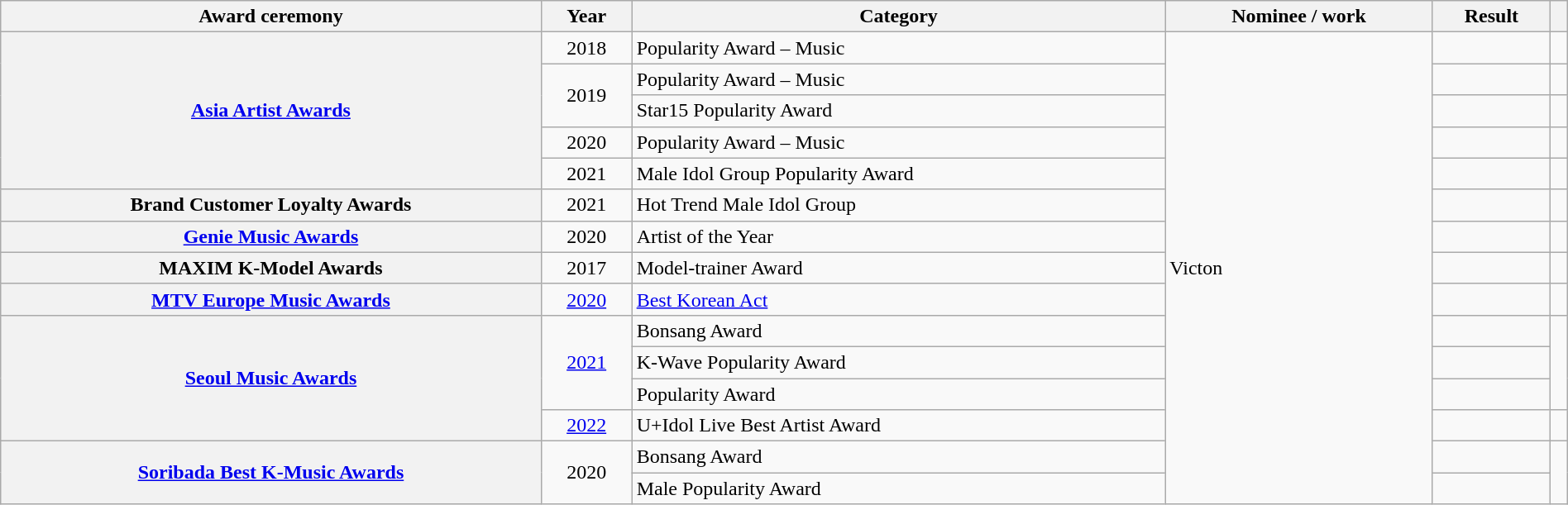<table class="wikitable sortable plainrowheaders" style="width:100%;">
<tr>
<th scope="col">Award ceremony</th>
<th scope="col">Year</th>
<th scope="col">Category</th>
<th scope="col">Nominee / work</th>
<th scope="col">Result</th>
<th scope="col" class="unsortable"></th>
</tr>
<tr>
<th scope="row" rowspan="5"><a href='#'>Asia Artist Awards</a> </th>
<td style="text-align:center">2018</td>
<td>Popularity Award – Music</td>
<td rowspan="15">Victon</td>
<td></td>
<td style="text-align:center"></td>
</tr>
<tr>
<td rowspan="2" style="text-align:center">2019</td>
<td>Popularity Award – Music</td>
<td></td>
<td style="text-align:center"></td>
</tr>
<tr>
<td>Star15 Popularity Award</td>
<td></td>
<td style="text-align:center"></td>
</tr>
<tr>
<td style="text-align:center">2020</td>
<td>Popularity Award – Music</td>
<td></td>
<td style="text-align:center"></td>
</tr>
<tr>
<td style="text-align:center">2021</td>
<td>Male Idol Group Popularity Award</td>
<td></td>
<td style="text-align:center"></td>
</tr>
<tr>
<th scope="row">Brand Customer Loyalty Awards </th>
<td style="text-align:center">2021</td>
<td>Hot Trend Male Idol Group</td>
<td></td>
<td style="text-align:center"></td>
</tr>
<tr>
<th scope="row"><a href='#'>Genie Music Awards</a> </th>
<td style="text-align:center">2020</td>
<td>Artist of the Year</td>
<td></td>
<td style="text-align:center"></td>
</tr>
<tr>
<th scope="row">MAXIM K-Model Awards </th>
<td style="text-align:center">2017</td>
<td>Model-trainer Award</td>
<td></td>
<td style="text-align:center"></td>
</tr>
<tr>
<th scope="row"><a href='#'>MTV Europe Music Awards</a> </th>
<td style="text-align:center"><a href='#'>2020</a></td>
<td><a href='#'>Best Korean Act</a></td>
<td></td>
<td style="text-align:center"></td>
</tr>
<tr>
<th scope="row" rowspan="4"><a href='#'>Seoul Music Awards</a> </th>
<td rowspan="3" style="text-align:center"><a href='#'>2021</a></td>
<td>Bonsang Award</td>
<td></td>
<td rowspan="3" style="text-align:center"></td>
</tr>
<tr>
<td>K-Wave Popularity Award</td>
<td></td>
</tr>
<tr>
<td>Popularity Award</td>
<td></td>
</tr>
<tr>
<td style="text-align:center"><a href='#'>2022</a></td>
<td>U+Idol Live Best Artist Award</td>
<td></td>
<td style="text-align:center"></td>
</tr>
<tr>
<th scope="row" rowspan="2"><a href='#'>Soribada Best K-Music Awards</a></th>
<td rowspan="2" style="text-align:center">2020</td>
<td>Bonsang Award</td>
<td></td>
<td rowspan="2" style="text-align:center"></td>
</tr>
<tr>
<td>Male Popularity Award</td>
<td></td>
</tr>
</table>
